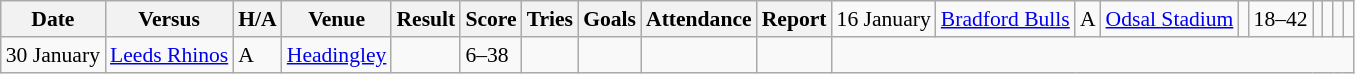<table class="wikitable defaultleft col3center col6center col9right" style="font-size:90%;">
<tr>
<th>Date</th>
<th>Versus</th>
<th>H/A</th>
<th>Venue</th>
<th>Result</th>
<th>Score</th>
<th>Tries</th>
<th>Goals</th>
<th>Attendance</th>
<th>Report</th>
<td>16 January</td>
<td> <a href='#'>Bradford Bulls</a></td>
<td>A</td>
<td><a href='#'>Odsal Stadium</a></td>
<td></td>
<td>18–42</td>
<td></td>
<td></td>
<td></td>
<td></td>
</tr>
<tr>
<td>30 January</td>
<td> <a href='#'>Leeds Rhinos</a></td>
<td>A</td>
<td><a href='#'>Headingley</a></td>
<td></td>
<td>6–38</td>
<td></td>
<td></td>
<td></td>
<td></td>
</tr>
</table>
